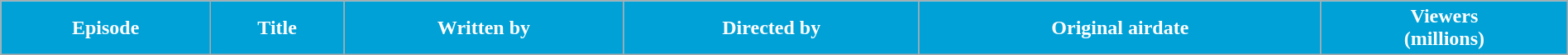<table class="wikitable plainrowheaders" style="width:100%;">
<tr style="color:#fff;">
<th style="background:#00A1D7;">Episode</th>
<th style="background:#00A1D7;">Title</th>
<th style="background:#00A1D7;">Written by</th>
<th style="background:#00A1D7;">Directed by</th>
<th style="background:#00A1D7;">Original airdate</th>
<th style="background:#00A1D7;">Viewers<br>(millions)<br>






</th>
</tr>
</table>
